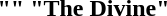<table>
<tr>
<th>""</th>
<th>"The Divine"</th>
</tr>
<tr>
<td></td>
<td></td>
</tr>
</table>
